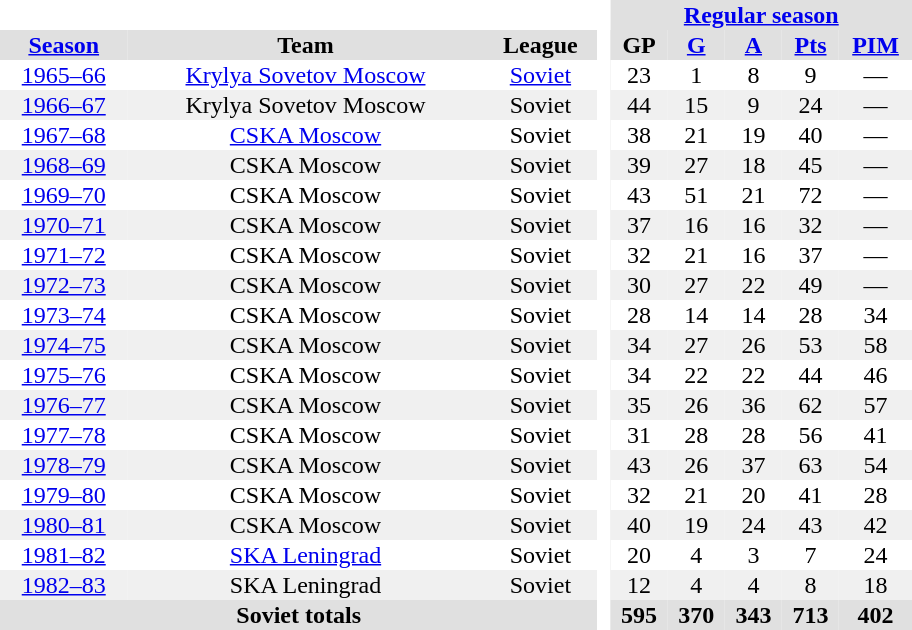<table border="0" cellpadding="1" cellspacing="0" style="text-align:center; width:38em">
<tr bgcolor="#e0e0e0">
<th colspan="3" bgcolor="#ffffff"> </th>
<th rowspan="99" bgcolor="#ffffff"> </th>
<th colspan="5"><a href='#'>Regular season</a></th>
</tr>
<tr bgcolor="#e0e0e0">
<th><a href='#'>Season</a></th>
<th>Team</th>
<th>League</th>
<th>GP</th>
<th><a href='#'>G</a></th>
<th><a href='#'>A</a></th>
<th><a href='#'>Pts</a></th>
<th><a href='#'>PIM</a></th>
</tr>
<tr>
<td><a href='#'>1965–66</a></td>
<td><a href='#'>Krylya Sovetov Moscow</a></td>
<td><a href='#'>Soviet</a></td>
<td>23</td>
<td>1</td>
<td>8</td>
<td>9</td>
<td>—</td>
</tr>
<tr bgcolor="#f0f0f0">
<td><a href='#'>1966–67</a></td>
<td>Krylya Sovetov Moscow</td>
<td>Soviet</td>
<td>44</td>
<td>15</td>
<td>9</td>
<td>24</td>
<td>—</td>
</tr>
<tr>
<td><a href='#'>1967–68</a></td>
<td><a href='#'>CSKA Moscow</a></td>
<td>Soviet</td>
<td>38</td>
<td>21</td>
<td>19</td>
<td>40</td>
<td>—</td>
</tr>
<tr bgcolor="#f0f0f0">
<td><a href='#'>1968–69</a></td>
<td>CSKA Moscow</td>
<td>Soviet</td>
<td>39</td>
<td>27</td>
<td>18</td>
<td>45</td>
<td>—</td>
</tr>
<tr>
<td><a href='#'>1969–70</a></td>
<td>CSKA Moscow</td>
<td>Soviet</td>
<td>43</td>
<td>51</td>
<td>21</td>
<td>72</td>
<td>—</td>
</tr>
<tr bgcolor="#f0f0f0">
<td><a href='#'>1970–71</a></td>
<td>CSKA Moscow</td>
<td>Soviet</td>
<td>37</td>
<td>16</td>
<td>16</td>
<td>32</td>
<td>—</td>
</tr>
<tr>
<td><a href='#'>1971–72</a></td>
<td>CSKA Moscow</td>
<td>Soviet</td>
<td>32</td>
<td>21</td>
<td>16</td>
<td>37</td>
<td>—</td>
</tr>
<tr bgcolor="#f0f0f0">
<td><a href='#'>1972–73</a></td>
<td>CSKA Moscow</td>
<td>Soviet</td>
<td>30</td>
<td>27</td>
<td>22</td>
<td>49</td>
<td>—</td>
</tr>
<tr>
<td><a href='#'>1973–74</a></td>
<td>CSKA Moscow</td>
<td>Soviet</td>
<td>28</td>
<td>14</td>
<td>14</td>
<td>28</td>
<td>34</td>
</tr>
<tr bgcolor="#f0f0f0">
<td><a href='#'>1974–75</a></td>
<td>CSKA Moscow</td>
<td>Soviet</td>
<td>34</td>
<td>27</td>
<td>26</td>
<td>53</td>
<td>58</td>
</tr>
<tr>
<td><a href='#'>1975–76</a></td>
<td>CSKA Moscow</td>
<td>Soviet</td>
<td>34</td>
<td>22</td>
<td>22</td>
<td>44</td>
<td>46</td>
</tr>
<tr bgcolor="#f0f0f0">
<td><a href='#'>1976–77</a></td>
<td>CSKA Moscow</td>
<td>Soviet</td>
<td>35</td>
<td>26</td>
<td>36</td>
<td>62</td>
<td>57</td>
</tr>
<tr>
<td><a href='#'>1977–78</a></td>
<td>CSKA Moscow</td>
<td>Soviet</td>
<td>31</td>
<td>28</td>
<td>28</td>
<td>56</td>
<td>41</td>
</tr>
<tr bgcolor="#f0f0f0">
<td><a href='#'>1978–79</a></td>
<td>CSKA Moscow</td>
<td>Soviet</td>
<td>43</td>
<td>26</td>
<td>37</td>
<td>63</td>
<td>54</td>
</tr>
<tr>
<td><a href='#'>1979–80</a></td>
<td>CSKA Moscow</td>
<td>Soviet</td>
<td>32</td>
<td>21</td>
<td>20</td>
<td>41</td>
<td>28</td>
</tr>
<tr bgcolor="#f0f0f0">
<td><a href='#'>1980–81</a></td>
<td>CSKA Moscow</td>
<td>Soviet</td>
<td>40</td>
<td>19</td>
<td>24</td>
<td>43</td>
<td>42</td>
</tr>
<tr>
<td><a href='#'>1981–82</a></td>
<td><a href='#'>SKA Leningrad</a></td>
<td>Soviet</td>
<td>20</td>
<td>4</td>
<td>3</td>
<td>7</td>
<td>24</td>
</tr>
<tr bgcolor="#f0f0f0">
<td><a href='#'>1982–83</a></td>
<td>SKA Leningrad</td>
<td>Soviet</td>
<td>12</td>
<td>4</td>
<td>4</td>
<td>8</td>
<td>18</td>
</tr>
<tr bgcolor="#e0e0e0">
<th colspan="3">Soviet totals</th>
<th>595</th>
<th>370</th>
<th>343</th>
<th>713</th>
<th>402</th>
</tr>
</table>
